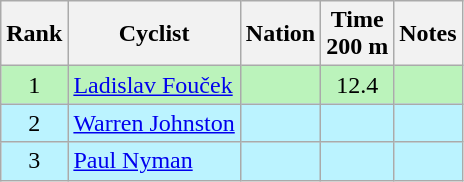<table class="wikitable sortable" style="text-align:center">
<tr>
<th>Rank</th>
<th>Cyclist</th>
<th>Nation</th>
<th>Time<br>200 m</th>
<th>Notes</th>
</tr>
<tr bgcolor=bbf3bb>
<td>1</td>
<td align=left><a href='#'>Ladislav Fouček</a></td>
<td align=left></td>
<td>12.4</td>
<td></td>
</tr>
<tr bgcolor=bbf3ff>
<td>2</td>
<td align=left><a href='#'>Warren Johnston</a></td>
<td align=left></td>
<td></td>
<td></td>
</tr>
<tr bgcolor=bbf3ff>
<td>3</td>
<td align=left><a href='#'>Paul Nyman</a></td>
<td align=left></td>
<td></td>
<td></td>
</tr>
</table>
